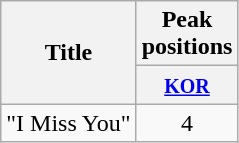<table class="wikitable" style="text-align:center;">
<tr>
<th rowspan="2">Title</th>
<th colspan="1">Peak positions</th>
</tr>
<tr>
<th width="30"><small><a href='#'>KOR</a></small><br></th>
</tr>
<tr>
<td style="text-align:left;">"I Miss You"</td>
<td>4</td>
</tr>
</table>
